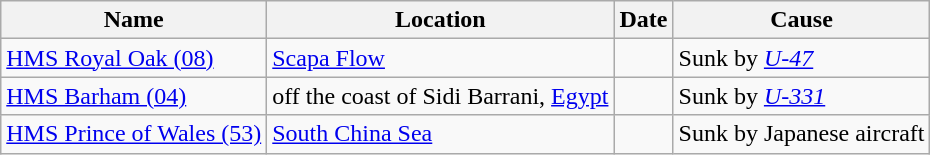<table class="wikitable sortable">
<tr>
<th>Name</th>
<th>Location</th>
<th>Date</th>
<th>Cause</th>
</tr>
<tr>
<td><a href='#'>HMS Royal Oak (08)</a></td>
<td><a href='#'>Scapa Flow</a></td>
<td></td>
<td>Sunk by <a href='#'><em>U-47</em></a></td>
</tr>
<tr>
<td><a href='#'>HMS Barham (04)</a></td>
<td>off the coast of Sidi Barrani, <a href='#'>Egypt</a></td>
<td></td>
<td>Sunk by <em><a href='#'>U-331</a></em></td>
</tr>
<tr>
<td><a href='#'>HMS Prince of Wales (53)</a></td>
<td><a href='#'>South China Sea</a></td>
<td></td>
<td>Sunk by Japanese aircraft</td>
</tr>
</table>
